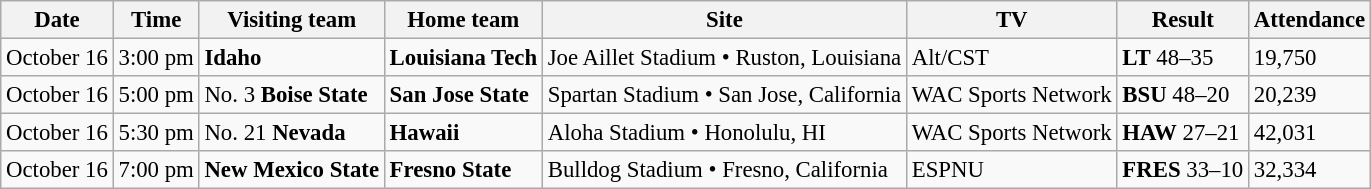<table class="wikitable" style="font-size:95%;">
<tr>
<th>Date</th>
<th>Time</th>
<th>Visiting team</th>
<th>Home team</th>
<th>Site</th>
<th>TV</th>
<th>Result</th>
<th>Attendance</th>
</tr>
<tr bgcolor=>
<td>October 16</td>
<td>3:00 pm</td>
<td><strong>Idaho</strong></td>
<td><strong>Louisiana Tech</strong></td>
<td>Joe Aillet Stadium • Ruston, Louisiana</td>
<td>Alt/CST</td>
<td><strong>LT</strong> 48–35</td>
<td>19,750</td>
</tr>
<tr bgcolor=>
<td>October 16</td>
<td>5:00 pm</td>
<td>No. 3 <strong>Boise State</strong></td>
<td><strong>San Jose State</strong></td>
<td>Spartan Stadium • San Jose, California</td>
<td>WAC Sports Network</td>
<td><strong>BSU</strong> 48–20</td>
<td>20,239</td>
</tr>
<tr bgcolor=>
<td>October 16</td>
<td>5:30 pm</td>
<td>No. 21 <strong>Nevada</strong></td>
<td><strong>Hawaii</strong></td>
<td>Aloha Stadium • Honolulu, HI</td>
<td>WAC Sports Network</td>
<td><strong>HAW</strong> 27–21</td>
<td>42,031</td>
</tr>
<tr bgcolor=>
<td>October 16</td>
<td>7:00 pm</td>
<td><strong>New Mexico State</strong></td>
<td><strong>Fresno State</strong></td>
<td>Bulldog Stadium • Fresno, California</td>
<td>ESPNU</td>
<td><strong>FRES</strong> 33–10</td>
<td>32,334</td>
</tr>
</table>
